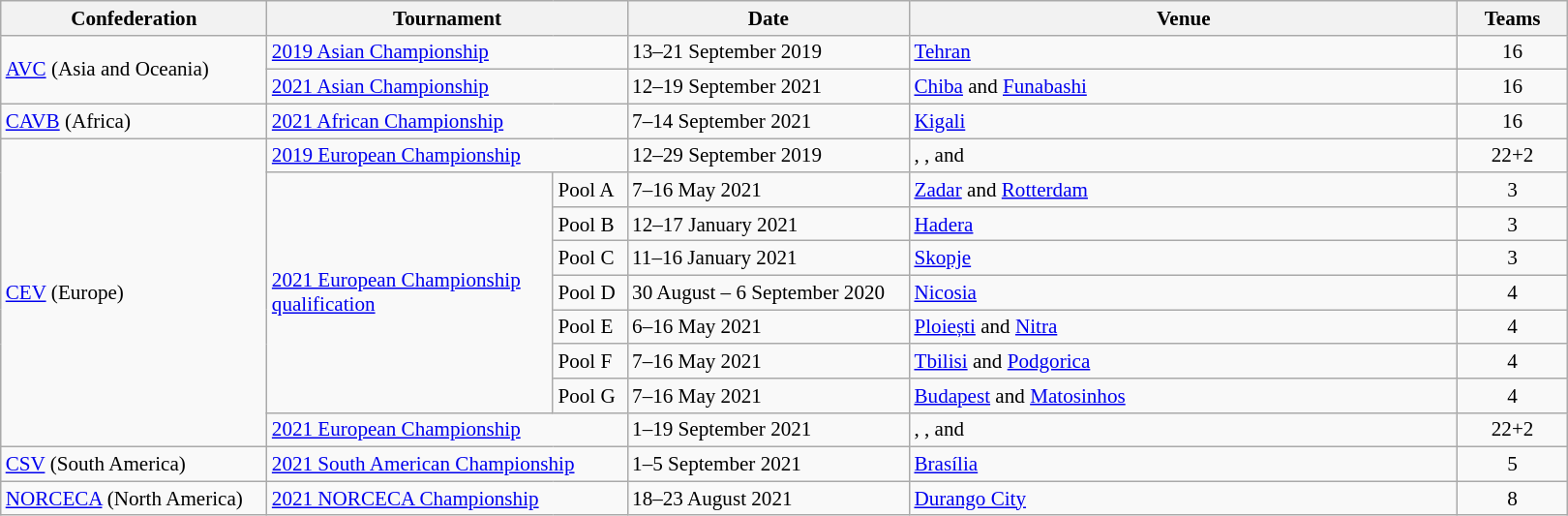<table class="wikitable" style="width:1080px; font-size:88%">
<tr>
<th style="width:17%">Confederation</th>
<th colspan="2" style="width:23%">Tournament</th>
<th style-"width:19%">Date</th>
<th style="width:35%">Venue</th>
<th style="width:7%">Teams</th>
</tr>
<tr>
<td rowspan=2><a href='#'>AVC</a> (Asia and Oceania)</td>
<td colspan=2><a href='#'>2019 Asian Championship</a></td>
<td>13–21 September 2019</td>
<td> <a href='#'>Tehran</a></td>
<td style="text-align:center">16</td>
</tr>
<tr>
<td colspan=2><a href='#'>2021 Asian Championship</a></td>
<td>12–19 September 2021</td>
<td> <a href='#'>Chiba</a> and <a href='#'>Funabashi</a></td>
<td style="text-align:center">16</td>
</tr>
<tr>
<td rowspan=1><a href='#'>CAVB</a> (Africa)</td>
<td colspan=2><a href='#'>2021 African Championship</a></td>
<td>7–14 September 2021</td>
<td> <a href='#'>Kigali</a></td>
<td style="text-align:center">16</td>
</tr>
<tr>
<td rowspan=9><a href='#'>CEV</a> (Europe)</td>
<td colspan=2><a href='#'>2019 European Championship</a></td>
<td>12–29 September 2019</td>
<td>, ,  and </td>
<td style="text-align:center">22+2</td>
</tr>
<tr>
<td rowspan=7><a href='#'>2021 European Championship<br>qualification</a></td>
<td>Pool A</td>
<td>7–16 May 2021</td>
<td> <a href='#'>Zadar</a> and  <a href='#'>Rotterdam</a></td>
<td style="text-align:center">3</td>
</tr>
<tr>
<td>Pool B</td>
<td>12–17 January 2021</td>
<td> <a href='#'>Hadera</a></td>
<td style="text-align:center">3</td>
</tr>
<tr>
<td>Pool C</td>
<td>11–16 January 2021</td>
<td> <a href='#'>Skopje</a></td>
<td style="text-align:center">3</td>
</tr>
<tr>
<td>Pool D</td>
<td>30 August – 6 September 2020</td>
<td> <a href='#'>Nicosia</a></td>
<td style="text-align:center">4</td>
</tr>
<tr>
<td>Pool E</td>
<td>6–16 May 2021</td>
<td> <a href='#'>Ploiești</a> and  <a href='#'>Nitra</a></td>
<td style="text-align:center">4</td>
</tr>
<tr>
<td>Pool F</td>
<td>7–16 May 2021</td>
<td> <a href='#'>Tbilisi</a> and  <a href='#'>Podgorica</a></td>
<td style="text-align:center">4</td>
</tr>
<tr>
<td>Pool G</td>
<td>7–16 May 2021</td>
<td> <a href='#'>Budapest</a> and  <a href='#'>Matosinhos</a></td>
<td style="text-align:center">4</td>
</tr>
<tr>
<td colspan=2><a href='#'>2021 European Championship</a></td>
<td>1–19 September 2021</td>
<td>, ,  and </td>
<td style="text-align:center">22+2</td>
</tr>
<tr>
<td rowspan=1><a href='#'>CSV</a> (South America)</td>
<td colspan=2><a href='#'>2021 South American Championship</a></td>
<td>1–5 September 2021</td>
<td> <a href='#'>Brasília</a></td>
<td style="text-align:center">5</td>
</tr>
<tr>
<td rowspan=1><a href='#'>NORCECA</a> (North America)</td>
<td colspan=2><a href='#'>2021 NORCECA Championship</a></td>
<td>18–23 August 2021</td>
<td> <a href='#'>Durango City</a></td>
<td style="text-align:center">8</td>
</tr>
</table>
